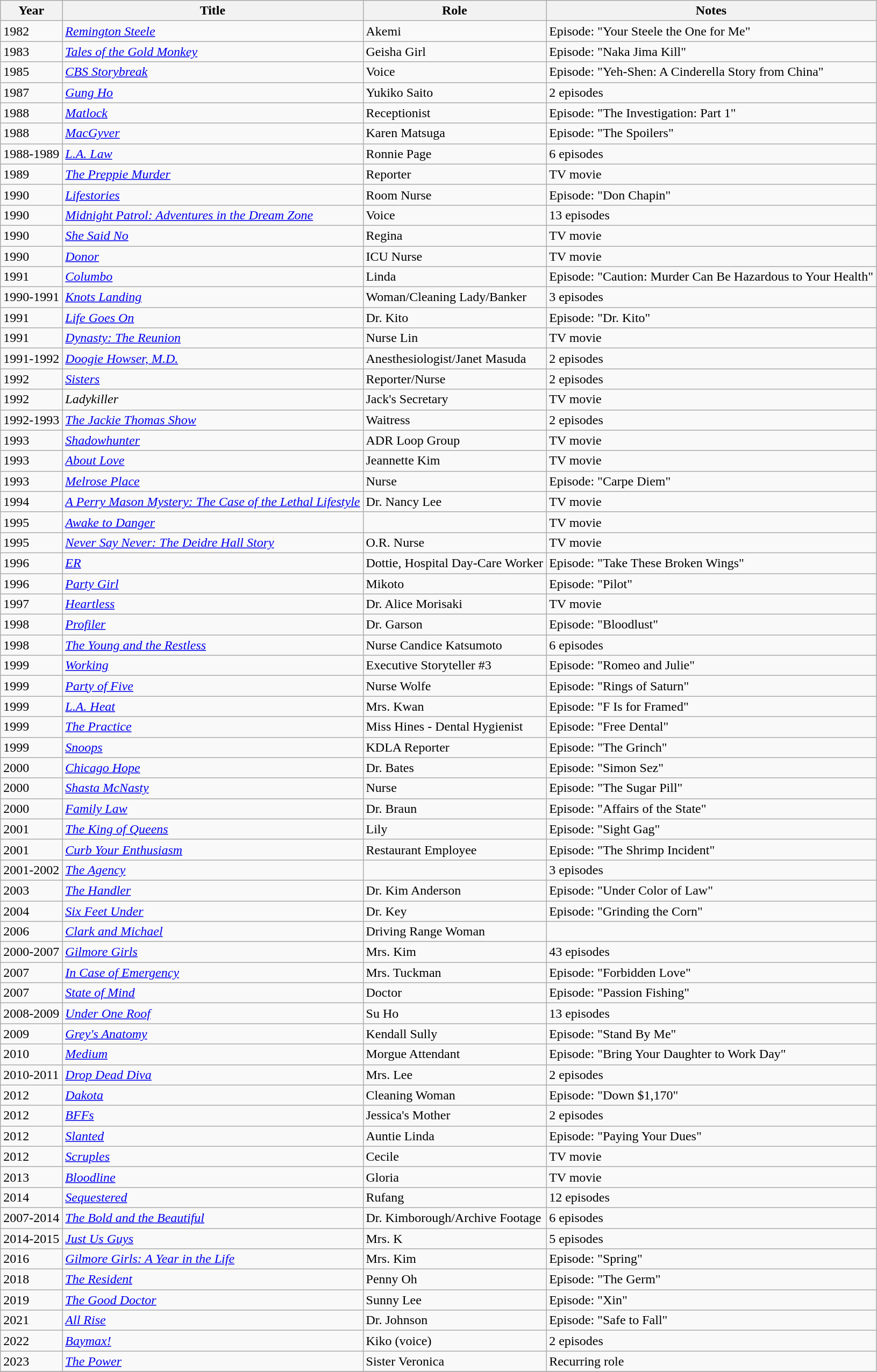<table class="wikitable sortable">
<tr>
<th>Year</th>
<th>Title</th>
<th>Role</th>
<th class="unsortable">Notes</th>
</tr>
<tr>
<td>1982</td>
<td><em><a href='#'>Remington Steele</a></em></td>
<td>Akemi</td>
<td>Episode: "Your Steele the One for Me"</td>
</tr>
<tr>
<td>1983</td>
<td><em><a href='#'>Tales of the Gold Monkey</a></em></td>
<td>Geisha Girl</td>
<td>Episode: "Naka Jima Kill"</td>
</tr>
<tr>
<td>1985</td>
<td><em><a href='#'>CBS Storybreak</a></em></td>
<td>Voice</td>
<td>Episode: "Yeh-Shen: A Cinderella Story from China"</td>
</tr>
<tr>
<td>1987</td>
<td><em><a href='#'>Gung Ho</a></em></td>
<td>Yukiko Saito</td>
<td>2 episodes</td>
</tr>
<tr>
<td>1988</td>
<td><em><a href='#'>Matlock</a></em></td>
<td>Receptionist</td>
<td>Episode: "The Investigation: Part 1"</td>
</tr>
<tr>
<td>1988</td>
<td><em><a href='#'>MacGyver</a></em></td>
<td>Karen Matsuga</td>
<td>Episode: "The Spoilers"</td>
</tr>
<tr>
<td>1988-1989</td>
<td><em><a href='#'>L.A. Law</a></em></td>
<td>Ronnie Page</td>
<td>6 episodes</td>
</tr>
<tr>
<td>1989</td>
<td><em><a href='#'>The Preppie Murder</a></em></td>
<td>Reporter</td>
<td>TV movie</td>
</tr>
<tr>
<td>1990</td>
<td><em><a href='#'>Lifestories</a></em></td>
<td>Room Nurse</td>
<td>Episode: "Don Chapin"</td>
</tr>
<tr>
<td>1990</td>
<td><em><a href='#'>Midnight Patrol: Adventures in the Dream Zone</a></em></td>
<td>Voice</td>
<td>13 episodes</td>
</tr>
<tr>
<td>1990</td>
<td><em><a href='#'>She Said No</a></em></td>
<td>Regina</td>
<td>TV movie</td>
</tr>
<tr>
<td>1990</td>
<td><em><a href='#'>Donor</a></em></td>
<td>ICU Nurse</td>
<td>TV movie</td>
</tr>
<tr>
<td>1991</td>
<td><em><a href='#'>Columbo</a></em></td>
<td>Linda</td>
<td>Episode: "Caution: Murder Can Be Hazardous to Your Health"</td>
</tr>
<tr>
<td>1990-1991</td>
<td><em><a href='#'>Knots Landing</a></em></td>
<td>Woman/Cleaning Lady/Banker</td>
<td>3 episodes</td>
</tr>
<tr>
<td>1991</td>
<td><em><a href='#'>Life Goes On</a></em></td>
<td>Dr. Kito</td>
<td>Episode: "Dr. Kito"</td>
</tr>
<tr>
<td>1991</td>
<td><em><a href='#'>Dynasty: The Reunion</a></em></td>
<td>Nurse Lin</td>
<td>TV movie</td>
</tr>
<tr>
<td>1991-1992</td>
<td><em><a href='#'>Doogie Howser, M.D.</a></em></td>
<td>Anesthesiologist/Janet Masuda</td>
<td>2 episodes</td>
</tr>
<tr>
<td>1992</td>
<td><em><a href='#'>Sisters</a></em></td>
<td>Reporter/Nurse</td>
<td>2 episodes</td>
</tr>
<tr>
<td>1992</td>
<td><em>Ladykiller</em></td>
<td>Jack's Secretary</td>
<td>TV movie</td>
</tr>
<tr>
<td>1992-1993</td>
<td><em><a href='#'>The Jackie Thomas Show</a></em></td>
<td>Waitress</td>
<td>2 episodes</td>
</tr>
<tr>
<td>1993</td>
<td><em><a href='#'>Shadowhunter</a></em></td>
<td>ADR Loop Group</td>
<td>TV movie</td>
</tr>
<tr>
<td>1993</td>
<td><em><a href='#'>About Love</a></em></td>
<td>Jeannette Kim</td>
<td>TV movie</td>
</tr>
<tr>
<td>1993</td>
<td><em><a href='#'>Melrose Place</a></em></td>
<td>Nurse</td>
<td>Episode: "Carpe Diem"</td>
</tr>
<tr>
<td>1994</td>
<td><em><a href='#'>A Perry Mason Mystery: The Case of the Lethal Lifestyle</a></em></td>
<td>Dr. Nancy Lee</td>
<td>TV movie</td>
</tr>
<tr>
<td>1995</td>
<td><em><a href='#'>Awake to Danger</a></em></td>
<td></td>
<td>TV movie</td>
</tr>
<tr>
<td>1995</td>
<td><em><a href='#'>Never Say Never: The Deidre Hall Story</a></em></td>
<td>O.R. Nurse</td>
<td>TV movie</td>
</tr>
<tr>
<td>1996</td>
<td><em><a href='#'>ER</a></em></td>
<td>Dottie, Hospital Day-Care Worker</td>
<td>Episode: "Take These Broken Wings"</td>
</tr>
<tr>
<td>1996</td>
<td><em><a href='#'>Party Girl</a></em></td>
<td>Mikoto</td>
<td>Episode: "Pilot"</td>
</tr>
<tr>
<td>1997</td>
<td><em><a href='#'>Heartless</a></em></td>
<td>Dr. Alice Morisaki</td>
<td>TV movie</td>
</tr>
<tr>
<td>1998</td>
<td><em><a href='#'>Profiler</a></em></td>
<td>Dr. Garson</td>
<td>Episode: "Bloodlust"</td>
</tr>
<tr>
<td>1998</td>
<td><em><a href='#'>The Young and the Restless</a></em></td>
<td>Nurse Candice Katsumoto</td>
<td>6 episodes</td>
</tr>
<tr>
<td>1999</td>
<td><em><a href='#'>Working</a></em></td>
<td>Executive Storyteller #3</td>
<td>Episode: "Romeo and Julie"</td>
</tr>
<tr>
<td>1999</td>
<td><em><a href='#'>Party of Five</a></em></td>
<td>Nurse Wolfe</td>
<td>Episode: "Rings of Saturn"</td>
</tr>
<tr>
<td>1999</td>
<td><em><a href='#'>L.A. Heat</a></em></td>
<td>Mrs. Kwan</td>
<td>Episode: "F Is for Framed"</td>
</tr>
<tr>
<td>1999</td>
<td><em><a href='#'>The Practice</a></em></td>
<td>Miss Hines - Dental Hygienist</td>
<td>Episode: "Free Dental"</td>
</tr>
<tr>
<td>1999</td>
<td><em><a href='#'>Snoops</a></em></td>
<td>KDLA Reporter</td>
<td>Episode: "The Grinch"</td>
</tr>
<tr>
<td>2000</td>
<td><em><a href='#'>Chicago Hope</a></em></td>
<td>Dr. Bates</td>
<td>Episode: "Simon Sez"</td>
</tr>
<tr>
<td>2000</td>
<td><em><a href='#'>Shasta McNasty</a></em></td>
<td>Nurse</td>
<td>Episode: "The Sugar Pill"</td>
</tr>
<tr>
<td>2000</td>
<td><em><a href='#'>Family Law</a></em></td>
<td>Dr. Braun</td>
<td>Episode: "Affairs of the State"</td>
</tr>
<tr>
<td>2001</td>
<td><em><a href='#'>The King of Queens</a></em></td>
<td>Lily</td>
<td>Episode: "Sight Gag"</td>
</tr>
<tr>
<td>2001</td>
<td><em><a href='#'>Curb Your Enthusiasm</a></em></td>
<td>Restaurant Employee</td>
<td>Episode: "The Shrimp Incident"</td>
</tr>
<tr>
<td>2001-2002</td>
<td><em><a href='#'>The Agency</a></em></td>
<td></td>
<td>3 episodes</td>
</tr>
<tr>
<td>2003</td>
<td><em><a href='#'>The Handler</a></em></td>
<td>Dr. Kim Anderson</td>
<td>Episode: "Under Color of Law"</td>
</tr>
<tr>
<td>2004</td>
<td><em><a href='#'>Six Feet Under</a></em></td>
<td>Dr. Key</td>
<td>Episode: "Grinding the Corn"</td>
</tr>
<tr>
<td>2006</td>
<td><em><a href='#'>Clark and Michael</a></em></td>
<td>Driving Range Woman</td>
<td></td>
</tr>
<tr>
<td>2000-2007</td>
<td><em><a href='#'>Gilmore Girls</a></em></td>
<td>Mrs. Kim</td>
<td>43 episodes</td>
</tr>
<tr>
<td>2007</td>
<td><em><a href='#'>In Case of Emergency</a></em></td>
<td>Mrs. Tuckman</td>
<td>Episode: "Forbidden Love"</td>
</tr>
<tr>
<td>2007</td>
<td><em><a href='#'>State of Mind</a></em></td>
<td>Doctor</td>
<td>Episode: "Passion Fishing"</td>
</tr>
<tr>
<td>2008-2009</td>
<td><em><a href='#'>Under One Roof</a></em></td>
<td>Su Ho</td>
<td>13 episodes</td>
</tr>
<tr>
<td>2009</td>
<td><em><a href='#'>Grey's Anatomy</a></em></td>
<td>Kendall Sully</td>
<td>Episode: "Stand By Me"</td>
</tr>
<tr>
<td>2010</td>
<td><em><a href='#'>Medium</a></em></td>
<td>Morgue Attendant</td>
<td>Episode: "Bring Your Daughter to Work Day"</td>
</tr>
<tr>
<td>2010-2011</td>
<td><em><a href='#'>Drop Dead Diva</a></em></td>
<td>Mrs. Lee</td>
<td>2 episodes</td>
</tr>
<tr>
<td>2012</td>
<td><em><a href='#'>Dakota</a></em></td>
<td>Cleaning Woman</td>
<td>Episode: "Down $1,170"</td>
</tr>
<tr>
<td>2012</td>
<td><em><a href='#'>BFFs</a></em></td>
<td>Jessica's Mother</td>
<td>2 episodes</td>
</tr>
<tr>
<td>2012</td>
<td><em><a href='#'>Slanted</a></em></td>
<td>Auntie Linda</td>
<td>Episode: "Paying Your Dues"</td>
</tr>
<tr>
<td>2012</td>
<td><em><a href='#'>Scruples</a></em></td>
<td>Cecile</td>
<td>TV movie</td>
</tr>
<tr>
<td>2013</td>
<td><em><a href='#'>Bloodline</a></em></td>
<td>Gloria</td>
<td>TV movie</td>
</tr>
<tr>
<td>2014</td>
<td><em><a href='#'>Sequestered</a></em></td>
<td>Rufang</td>
<td>12 episodes</td>
</tr>
<tr>
<td>2007-2014</td>
<td><em><a href='#'>The Bold and the Beautiful</a></em></td>
<td>Dr. Kimborough/Archive Footage</td>
<td>6 episodes</td>
</tr>
<tr>
<td>2014-2015</td>
<td><em><a href='#'>Just Us Guys</a></em></td>
<td>Mrs. K</td>
<td>5 episodes</td>
</tr>
<tr>
<td>2016</td>
<td><em><a href='#'>Gilmore Girls: A Year in the Life</a></em></td>
<td>Mrs. Kim</td>
<td>Episode: "Spring"</td>
</tr>
<tr>
<td>2018</td>
<td><em><a href='#'>The Resident</a></em></td>
<td>Penny Oh</td>
<td>Episode: "The Germ"</td>
</tr>
<tr>
<td>2019</td>
<td><em><a href='#'>The Good Doctor</a></em></td>
<td>Sunny Lee</td>
<td>Episode: "Xin"</td>
</tr>
<tr>
<td>2021</td>
<td><em><a href='#'>All Rise</a></em></td>
<td>Dr. Johnson</td>
<td>Episode: "Safe to Fall"</td>
</tr>
<tr>
<td>2022</td>
<td><em><a href='#'>Baymax!</a></em></td>
<td>Kiko (voice)</td>
<td>2 episodes</td>
</tr>
<tr>
<td>2023</td>
<td><em><a href='#'>The Power</a></em></td>
<td>Sister Veronica</td>
<td>Recurring role</td>
</tr>
<tr>
</tr>
</table>
